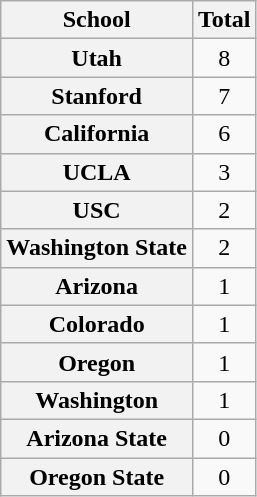<table class=wikitable style="text-align:center">
<tr>
<th>School</th>
<th>Total</th>
</tr>
<tr>
<th style=>Utah</th>
<td>8</td>
</tr>
<tr>
<th style=>Stanford</th>
<td>7</td>
</tr>
<tr>
<th style=>California</th>
<td>6</td>
</tr>
<tr>
<th style=>UCLA</th>
<td>3</td>
</tr>
<tr>
<th style=>USC</th>
<td>2</td>
</tr>
<tr>
<th style=>Washington State</th>
<td>2</td>
</tr>
<tr>
<th style=>Arizona</th>
<td>1</td>
</tr>
<tr>
<th style=>Colorado</th>
<td>1</td>
</tr>
<tr>
<th style=>Oregon</th>
<td>1</td>
</tr>
<tr>
<th style=>Washington</th>
<td>1</td>
</tr>
<tr>
<th style=>Arizona State</th>
<td>0</td>
</tr>
<tr>
<th style=>Oregon State</th>
<td>0</td>
</tr>
</table>
